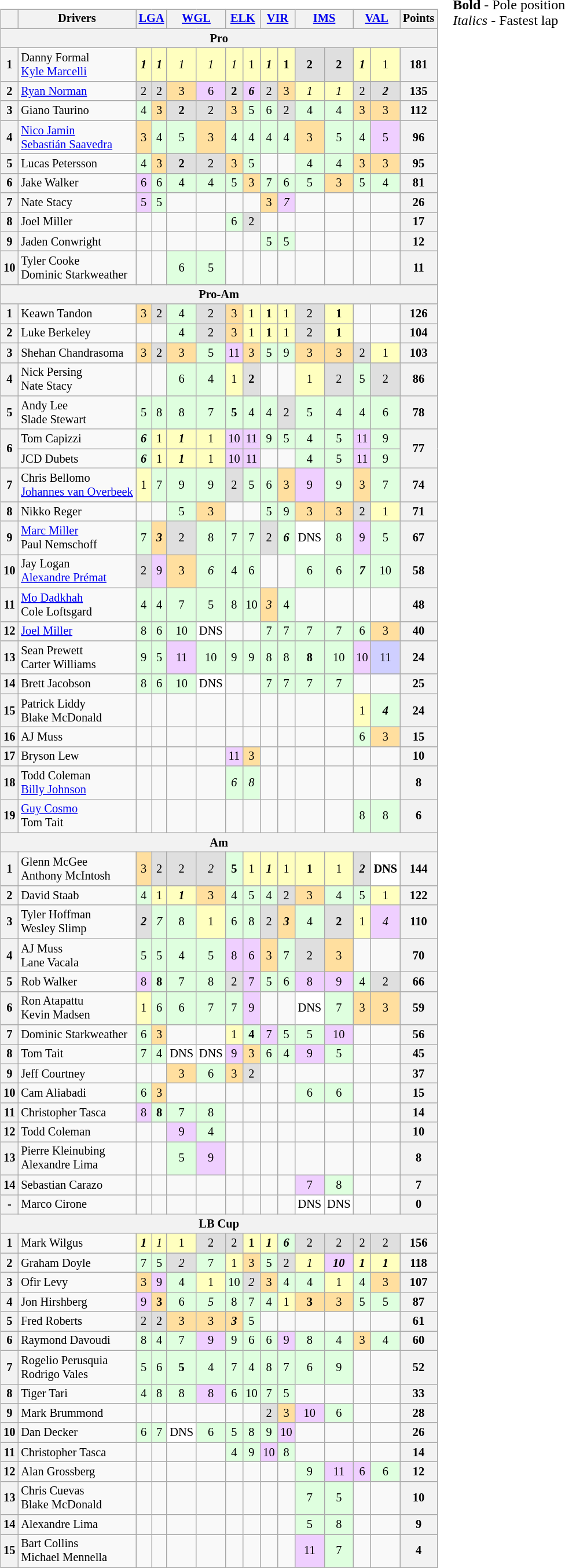<table valign="top">
<tr>
<td valign="top"><br><table class="wikitable" style="font-size:85%; text-align:center">
<tr>
<th></th>
<th>Drivers</th>
<th colspan=2><a href='#'>LGA</a><br></th>
<th colspan=2><a href='#'>WGL</a><br></th>
<th colspan=2><a href='#'>ELK</a><br></th>
<th colspan=2><a href='#'>VIR</a><br></th>
<th colspan=2><a href='#'>IMS</a><br></th>
<th colspan=2><a href='#'>VAL</a><br></th>
<th>Points</th>
</tr>
<tr>
<th colspan=15>Pro</th>
</tr>
<tr>
<th>1</th>
<td align=left> Danny Formal<br> <a href='#'>Kyle Marcelli</a></td>
<td style="background:#ffffbf;"><strong><em>1</em></strong></td>
<td style="background:#ffffbf;"><strong><em>1</em></strong></td>
<td style="background:#ffffbf;"><em>1</em></td>
<td style="background:#ffffbf;"><em>1</em></td>
<td style="background:#ffffbf;"><em>1</em></td>
<td style="background:#ffffbf;">1</td>
<td style="background:#ffffbf;"><strong><em>1</em></strong></td>
<td style="background:#ffffbf;"><strong>1</strong></td>
<td style="background:#dfdfdf;"><strong>2</strong></td>
<td style="background:#dfdfdf;"><strong>2</strong></td>
<td style="background:#ffffbf;"><strong><em>1</em></strong></td>
<td style="background:#ffffbf;">1</td>
<th>181</th>
</tr>
<tr>
<th>2</th>
<td align=left> <a href='#'>Ryan Norman</a></td>
<td style="background:#dfdfdf;">2</td>
<td style="background:#dfdfdf;">2</td>
<td style="background:#ffdf9f;">3</td>
<td style="background:#efcfff;">6</td>
<td style="background:#dfdfdf;"><strong>2</strong></td>
<td style="background:#efcfff;"><strong><em>6</em></strong></td>
<td style="background:#dfdfdf;">2</td>
<td style="background:#ffdf9f;">3</td>
<td style="background:#ffffbf;"><em>1</em></td>
<td style="background:#ffffbf;"><em>1</em></td>
<td style="background:#dfdfdf;">2</td>
<td style="background:#dfdfdf;"><strong><em>2</em></strong></td>
<th>135</th>
</tr>
<tr>
<th>3</th>
<td align=left> Giano Taurino</td>
<td style="background:#dfffdf;">4</td>
<td style="background:#ffdf9f;">3</td>
<td style="background:#dfdfdf;"><strong>2</strong></td>
<td style="background:#dfdfdf;">2</td>
<td style="background:#ffdf9f;">3</td>
<td style="background:#dfffdf;">5</td>
<td style="background:#dfffdf;">6</td>
<td style="background:#dfdfdf;">2</td>
<td style="background:#dfffdf;">4</td>
<td style="background:#dfffdf;">4</td>
<td style="background:#ffdf9f;">3</td>
<td style="background:#ffdf9f;">3</td>
<th>112</th>
</tr>
<tr>
<th>4</th>
<td align=left> <a href='#'>Nico Jamin</a><br> <a href='#'>Sebastián Saavedra</a></td>
<td style="background:#ffdf9f;">3</td>
<td style="background:#dfffdf;">4</td>
<td style="background:#dfffdf;">5</td>
<td style="background:#ffdf9f;">3</td>
<td style="background:#dfffdf;">4</td>
<td style="background:#dfffdf;">4</td>
<td style="background:#dfffdf;">4</td>
<td style="background:#dfffdf;">4</td>
<td style="background:#ffdf9f;">3</td>
<td style="background:#dfffdf;">5</td>
<td style="background:#dfffdf;">4</td>
<td style="background:#efcfff;">5</td>
<th>96</th>
</tr>
<tr>
<th>5</th>
<td align=left> Lucas Petersson</td>
<td style="background:#dfffdf;">4</td>
<td style="background:#ffdf9f;">3</td>
<td style="background:#dfdfdf;"><strong>2</strong></td>
<td style="background:#dfdfdf;">2</td>
<td style="background:#ffdf9f;">3</td>
<td style="background:#dfffdf;">5</td>
<td></td>
<td></td>
<td style="background:#dfffdf;">4</td>
<td style="background:#dfffdf;">4</td>
<td style="background:#ffdf9f;">3</td>
<td style="background:#ffdf9f;">3</td>
<th>95</th>
</tr>
<tr>
<th>6</th>
<td align=left> Jake Walker</td>
<td style="background:#efcfff;">6</td>
<td style="background:#dfffdf;">6</td>
<td style="background:#dfffdf;">4</td>
<td style="background:#dfffdf;">4</td>
<td style="background:#dfffdf;">5</td>
<td style="background:#ffdf9f;">3</td>
<td style="background:#dfffdf;">7</td>
<td style="background:#dfffdf;">6</td>
<td style="background:#dfffdf;">5</td>
<td style="background:#ffdf9f;">3</td>
<td style="background:#dfffdf;">5</td>
<td style="background:#dfffdf;">4</td>
<th>81</th>
</tr>
<tr>
<th>7</th>
<td align=left> Nate Stacy</td>
<td style="background:#efcfff;">5</td>
<td style="background:#dfffdf;">5</td>
<td></td>
<td></td>
<td></td>
<td></td>
<td style="background:#ffdf9f;">3</td>
<td style="background:#efcfff;"><em>7</em></td>
<td></td>
<td></td>
<td></td>
<td></td>
<th>26</th>
</tr>
<tr>
<th>8</th>
<td align=left> Joel Miller</td>
<td></td>
<td></td>
<td></td>
<td></td>
<td style="background:#dfffdf;">6</td>
<td style="background:#dfdfdf;">2</td>
<td></td>
<td></td>
<td></td>
<td></td>
<td></td>
<td></td>
<th>17</th>
</tr>
<tr>
<th>9</th>
<td align=left> Jaden Conwright</td>
<td></td>
<td></td>
<td></td>
<td></td>
<td></td>
<td></td>
<td style="background:#dfffdf;">5</td>
<td style="background:#dfffdf;">5</td>
<td></td>
<td></td>
<td></td>
<td></td>
<th>12</th>
</tr>
<tr>
<th>10</th>
<td align=left> Tyler Cooke<br> Dominic Starkweather</td>
<td></td>
<td></td>
<td style="background:#dfffdf;">6</td>
<td style="background:#dfffdf;">5</td>
<td></td>
<td></td>
<td></td>
<td></td>
<td></td>
<td></td>
<td></td>
<td></td>
<th>11</th>
</tr>
<tr>
<th colspan=15>Pro-Am</th>
</tr>
<tr>
<th>1</th>
<td align=left> Keawn Tandon</td>
<td style="background:#ffdf9f;">3</td>
<td style="background:#dfdfdf;">2</td>
<td style="background:#dfffdf;">4</td>
<td style="background:#dfdfdf;">2</td>
<td style="background:#ffdf9f;">3</td>
<td style="background:#ffffbf;">1</td>
<td style="background:#ffffbf;"><strong>1</strong></td>
<td style="background:#ffffbf;">1</td>
<td style="background:#dfdfdf;">2</td>
<td style="background:#ffffbf;"><strong>1</strong></td>
<td></td>
<td></td>
<th>126</th>
</tr>
<tr>
<th>2</th>
<td align=left> Luke Berkeley</td>
<td></td>
<td></td>
<td style="background:#dfffdf;">4</td>
<td style="background:#dfdfdf;">2</td>
<td style="background:#ffdf9f;">3</td>
<td style="background:#ffffbf;">1</td>
<td style="background:#ffffbf;"><strong>1</strong></td>
<td style="background:#ffffbf;">1</td>
<td style="background:#dfdfdf;">2</td>
<td style="background:#ffffbf;"><strong>1</strong></td>
<td></td>
<td></td>
<th>104</th>
</tr>
<tr>
<th>3</th>
<td align=left> Shehan Chandrasoma</td>
<td style="background:#ffdf9f;">3</td>
<td style="background:#dfdfdf;">2</td>
<td style="background:#ffdf9f;">3</td>
<td style="background:#dfffdf;">5</td>
<td style="background:#efcfff;">11</td>
<td style="background:#ffdf9f;">3</td>
<td style="background:#dfffdf;">5</td>
<td style="background:#dfffdf;">9</td>
<td style="background:#ffdf9f;">3</td>
<td style="background:#ffdf9f;">3</td>
<td style="background:#dfdfdf;">2</td>
<td style="background:#ffffbf;">1</td>
<th>103</th>
</tr>
<tr>
<th>4</th>
<td align=left> Nick Persing<br> Nate Stacy</td>
<td></td>
<td></td>
<td style="background:#dfffdf;">6</td>
<td style="background:#dfffdf;">4</td>
<td style="background:#ffffbf;">1</td>
<td style="background:#dfdfdf;"><strong>2</strong></td>
<td></td>
<td></td>
<td style="background:#ffffbf;">1</td>
<td style="background:#dfdfdf;">2</td>
<td style="background:#dfffdf;">5</td>
<td style="background:#dfdfdf;">2</td>
<th>86</th>
</tr>
<tr>
<th>5</th>
<td align=left> Andy Lee<br> Slade Stewart</td>
<td style="background:#dfffdf;">5</td>
<td style="background:#dfffdf;">8</td>
<td style="background:#dfffdf;">8</td>
<td style="background:#dfffdf;">7</td>
<td style="background:#dfffdf;"><strong>5</strong></td>
<td style="background:#dfffdf;">4</td>
<td style="background:#dfffdf;">4</td>
<td style="background:#dfdfdf;">2</td>
<td style="background:#dfffdf;">5</td>
<td style="background:#dfffdf;">4</td>
<td style="background:#dfffdf;">4</td>
<td style="background:#dfffdf;">6</td>
<th>78</th>
</tr>
<tr>
<th rowspan=2>6</th>
<td align=left> Tom Capizzi</td>
<td style="background:#dfffdf;"><strong><em>6</em></strong></td>
<td style="background:#ffffbf;">1</td>
<td style="background:#ffffbf;"><strong><em>1</em></strong></td>
<td style="background:#ffffbf;">1</td>
<td style="background:#efcfff;">10</td>
<td style="background:#efcfff;">11</td>
<td style="background:#dfffdf;">9</td>
<td style="background:#dfffdf;">5</td>
<td style="background:#dfffdf;">4</td>
<td style="background:#dfffdf;">5</td>
<td style="background:#efcfff;">11</td>
<td style="background:#dfffdf;">9</td>
<th rowspan=2>77</th>
</tr>
<tr>
<td align=left> JCD Dubets</td>
<td style="background:#dfffdf;"><strong><em>6</em></strong></td>
<td style="background:#ffffbf;">1</td>
<td style="background:#ffffbf;"><strong><em>1</em></strong></td>
<td style="background:#ffffbf;">1</td>
<td style="background:#efcfff;">10</td>
<td style="background:#efcfff;">11</td>
<td></td>
<td></td>
<td style="background:#dfffdf;">4</td>
<td style="background:#dfffdf;">5</td>
<td style="background:#efcfff;">11</td>
<td style="background:#dfffdf;">9</td>
</tr>
<tr>
<th>7</th>
<td align=left> Chris Bellomo<br> <a href='#'>Johannes van Overbeek</a></td>
<td style="background:#ffffbf;">1</td>
<td style="background:#dfffdf;">7</td>
<td style="background:#dfffdf;">9</td>
<td style="background:#dfffdf;">9</td>
<td style="background:#dfdfdf;">2</td>
<td style="background:#dfffdf;">5</td>
<td style="background:#dfffdf;">6</td>
<td style="background:#ffdf9f;">3</td>
<td style="background:#efcfff;">9</td>
<td style="background:#dfffdf;">9</td>
<td style="background:#ffdf9f;">3</td>
<td style="background:#dfffdf;">7</td>
<th>74</th>
</tr>
<tr>
<th>8</th>
<td align=left> Nikko Reger</td>
<td></td>
<td></td>
<td style="background:#dfffdf;">5</td>
<td style="background:#ffdf9f;">3</td>
<td></td>
<td></td>
<td style="background:#dfffdf;">5</td>
<td style="background:#dfffdf;">9</td>
<td style="background:#ffdf9f;">3</td>
<td style="background:#ffdf9f;">3</td>
<td style="background:#dfdfdf;">2</td>
<td style="background:#ffffbf;">1</td>
<th>71</th>
</tr>
<tr>
<th>9</th>
<td align=left> <a href='#'>Marc Miller</a><br> Paul Nemschoff</td>
<td style="background:#dfffdf;">7</td>
<td style="background:#ffdf9f;"><strong><em>3</em></strong></td>
<td style="background:#dfdfdf;">2</td>
<td style="background:#dfffdf;">8</td>
<td style="background:#dfffdf;">7</td>
<td style="background:#dfffdf;">7</td>
<td style="background:#dfdfdf;">2</td>
<td style="background:#dfffdf;"><strong><em>6</em></strong></td>
<td style="background:#ffffff;">DNS</td>
<td style="background:#dfffdf;">8</td>
<td style="background:#efcfff;">9</td>
<td style="background:#dfffdf;">5</td>
<th>67</th>
</tr>
<tr>
<th>10</th>
<td align=left> Jay Logan<br> <a href='#'>Alexandre Prémat</a></td>
<td style="background:#dfdfdf;">2</td>
<td style="background:#efcfff;">9</td>
<td style="background:#ffdf9f;">3</td>
<td style="background:#dfffdf;"><em>6</em></td>
<td style="background:#dfffdf;">4</td>
<td style="background:#dfffdf;">6</td>
<td></td>
<td></td>
<td style="background:#dfffdf;">6</td>
<td style="background:#dfffdf;">6</td>
<td style="background:#dfffdf;"><strong><em>7</em></strong></td>
<td style="background:#dfffdf;">10</td>
<th>58</th>
</tr>
<tr>
<th>11</th>
<td align=left> <a href='#'>Mo Dadkhah</a><br> Cole Loftsgard</td>
<td style="background:#dfffdf;">4</td>
<td style="background:#dfffdf;">4</td>
<td style="background:#dfffdf;">7</td>
<td style="background:#dfffdf;">5</td>
<td style="background:#dfffdf;">8</td>
<td style="background:#dfffdf;">10</td>
<td style="background:#ffdf9f;"><em>3</em></td>
<td style="background:#dfffdf;">4</td>
<td></td>
<td></td>
<td></td>
<td></td>
<th>48</th>
</tr>
<tr>
<th>12</th>
<td align=left> <a href='#'>Joel Miller</a></td>
<td style="background:#dfffdf;">8</td>
<td style="background:#dfffdf;">6</td>
<td style="background:#dfffdf;">10</td>
<td style="background:#ffffff;">DNS</td>
<td></td>
<td></td>
<td style="background:#dfffdf;">7</td>
<td style="background:#dfffdf;">7</td>
<td style="background:#dfffdf;">7</td>
<td style="background:#dfffdf;">7</td>
<td style="background:#dfffdf;">6</td>
<td style="background:#ffdf9f;">3</td>
<th>40</th>
</tr>
<tr>
<th>13</th>
<td align=left> Sean Prewett<br> Carter Williams</td>
<td style="background:#dfffdf;">9</td>
<td style="background:#dfffdf;">5</td>
<td style="background:#efcfff;">11</td>
<td style="background:#dfffdf;">10</td>
<td style="background:#dfffdf;">9</td>
<td style="background:#dfffdf;">9</td>
<td style="background:#dfffdf;">8</td>
<td style="background:#dfffdf;">8</td>
<td style="background:#dfffdf;"><strong>8</strong></td>
<td style="background:#dfffdf;">10</td>
<td style="background:#efcfff;">10</td>
<td style="background:#cfcfff;">11</td>
<th>24</th>
</tr>
<tr>
<th>14</th>
<td align=left> Brett Jacobson</td>
<td style="background:#dfffdf;">8</td>
<td style="background:#dfffdf;">6</td>
<td style="background:#dfffdf;">10</td>
<td style="background:#ffffff;">DNS</td>
<td></td>
<td></td>
<td style="background:#dfffdf;">7</td>
<td style="background:#dfffdf;">7</td>
<td style="background:#dfffdf;">7</td>
<td style="background:#dfffdf;">7</td>
<td></td>
<td></td>
<th>25</th>
</tr>
<tr>
<th>15</th>
<td align=left> Patrick Liddy<br> Blake McDonald</td>
<td></td>
<td></td>
<td></td>
<td></td>
<td></td>
<td></td>
<td></td>
<td></td>
<td></td>
<td></td>
<td style="background:#ffffbf;">1</td>
<td style="background:#dfffdf;"><strong><em>4</em></strong></td>
<th>24</th>
</tr>
<tr>
<th>16</th>
<td align=left> AJ Muss</td>
<td></td>
<td></td>
<td></td>
<td></td>
<td></td>
<td></td>
<td></td>
<td></td>
<td></td>
<td></td>
<td style="background:#dfffdf;">6</td>
<td style="background:#ffdf9f;">3</td>
<th>15</th>
</tr>
<tr>
<th>17</th>
<td align=left> Bryson Lew</td>
<td></td>
<td></td>
<td></td>
<td></td>
<td style="background:#efcfff;">11</td>
<td style="background:#ffdf9f;">3</td>
<td></td>
<td></td>
<td></td>
<td></td>
<td></td>
<td></td>
<th>10</th>
</tr>
<tr>
<th>18</th>
<td align=left> Todd Coleman<br> <a href='#'>Billy Johnson</a></td>
<td></td>
<td></td>
<td></td>
<td></td>
<td style="background:#dfffdf;"><em>6</em></td>
<td style="background:#dfffdf;"><em>8</em></td>
<td></td>
<td></td>
<td></td>
<td></td>
<td></td>
<td></td>
<th>8</th>
</tr>
<tr>
<th>19</th>
<td align=left> <a href='#'>Guy Cosmo</a><br> Tom Tait</td>
<td></td>
<td></td>
<td></td>
<td></td>
<td></td>
<td></td>
<td></td>
<td></td>
<td></td>
<td></td>
<td style="background:#dfffdf;">8</td>
<td style="background:#dfffdf;">8</td>
<th>6</th>
</tr>
<tr>
<th colspan=15>Am</th>
</tr>
<tr>
<th>1</th>
<td align=left> Glenn McGee<br> Anthony McIntosh</td>
<td style="background:#ffdf9f;">3</td>
<td style="background:#dfdfdf;">2</td>
<td style="background:#dfdfdf;">2</td>
<td style="background:#dfdfdf;"><em>2</em></td>
<td style="background:#dfffdf;"><strong>5</strong></td>
<td style="background:#ffffbf;">1</td>
<td style="background:#ffffbf;"><strong><em>1</em></strong></td>
<td style="background:#ffffbf;">1</td>
<td style="background:#ffffbf;"><strong>1</strong></td>
<td style="background:#ffffbf;">1</td>
<td style="background:#dfdfdf;"><strong><em>2</em></strong></td>
<td style="background:#ffffff;"><strong>DNS</strong></td>
<th>144</th>
</tr>
<tr>
<th>2</th>
<td align=left> David Staab</td>
<td style="background:#dfffdf;">4</td>
<td style="background:#ffffbf;">1</td>
<td style="background:#ffffbf;"><strong><em>1</em></strong></td>
<td style="background:#ffdf9f;">3</td>
<td style="background:#dfffdf;">4</td>
<td style="background:#dfffdf;">5</td>
<td style="background:#dfffdf;">4</td>
<td style="background:#dfdfdf;">2</td>
<td style="background:#ffdf9f;">3</td>
<td style="background:#dfffdf;">4</td>
<td style="background:#dfffdf;">5</td>
<td style="background:#ffffbf;">1</td>
<th>122</th>
</tr>
<tr>
<th>3</th>
<td align=left> Tyler Hoffman<br> Wesley Slimp</td>
<td style="background:#dfdfdf;"><strong><em>2</em></strong></td>
<td style="background:#dfffdf;"><em>7</em></td>
<td style="background:#dfffdf;">8</td>
<td style="background:#ffffbf;">1</td>
<td style="background:#dfffdf;">6</td>
<td style="background:#dfffdf;">8</td>
<td style="background:#dfdfdf;">2</td>
<td style="background:#ffdf9f;"><strong><em>3</em></strong></td>
<td style="background:#dfffdf;">4</td>
<td style="background:#dfdfdf;"><strong>2</strong></td>
<td style="background:#ffffbf;">1</td>
<td style="background:#efcfff;"><em>4</em></td>
<th>110</th>
</tr>
<tr>
<th>4</th>
<td align=left> AJ Muss<br> Lane Vacala</td>
<td style="background:#dfffdf;">5</td>
<td style="background:#dfffdf;">5</td>
<td style="background:#dfffdf;">4</td>
<td style="background:#dfffdf;">5</td>
<td style="background:#efcfff;">8</td>
<td style="background:#efcfff;">6</td>
<td style="background:#ffdf9f;">3</td>
<td style="background:#dfffdf;">7</td>
<td style="background:#dfdfdf;">2</td>
<td style="background:#ffdf9f;">3</td>
<td></td>
<td></td>
<th>70</th>
</tr>
<tr>
<th>5</th>
<td align=left> Rob Walker</td>
<td style="background:#efcfff;">8</td>
<td style="background:#dfffdf;"><strong>8</strong></td>
<td style="background:#dfffdf;">7</td>
<td style="background:#dfffdf;">8</td>
<td style="background:#dfdfdf;">2</td>
<td style="background:#efcfff;">7</td>
<td style="background:#dfffdf;">5</td>
<td style="background:#dfffdf;">6</td>
<td style="background:#efcfff;">8</td>
<td style="background:#efcfff;">9</td>
<td style="background:#dfffdf;">4</td>
<td style="background:#dfdfdf;">2</td>
<th>66</th>
</tr>
<tr>
<th>6</th>
<td align=left> Ron Atapattu<br> Kevin Madsen</td>
<td style="background:#ffffbf;">1</td>
<td style="background:#dfffdf;">6</td>
<td style="background:#dfffdf;">6</td>
<td style="background:#dfffdf;">7</td>
<td style="background:#dfffdf;">7</td>
<td style="background:#efcfff;">9</td>
<td></td>
<td></td>
<td style="background:#ffffff;">DNS</td>
<td style="background:#dfffdf;">7</td>
<td style="background:#ffdf9f;">3</td>
<td style="background:#ffdf9f;">3</td>
<th>59</th>
</tr>
<tr>
<th>7</th>
<td align=left> Dominic Starkweather</td>
<td style="background:#dfffdf;">6</td>
<td style="background:#ffdf9f;">3</td>
<td></td>
<td></td>
<td style="background:#ffffbf;">1</td>
<td style="background:#dfffdf;"><strong>4</strong></td>
<td style="background:#efcfff;">7</td>
<td style="background:#dfffdf;">5</td>
<td style="background:#dfffdf;">5</td>
<td style="background:#efcfff;">10</td>
<td></td>
<td></td>
<th>56</th>
</tr>
<tr>
<th>8</th>
<td align=left> Tom Tait</td>
<td style="background:#dfffdf;">7</td>
<td style="background:#dfffdf;">4</td>
<td style="background:#ffffff;">DNS</td>
<td style="background:#ffffff;">DNS</td>
<td style="background:#efcfff;">9</td>
<td style="background:#ffdf9f;">3</td>
<td style="background:#dfffdf;">6</td>
<td style="background:#dfffdf;">4</td>
<td style="background:#efcfff;">9</td>
<td style="background:#dfffdf;">5</td>
<td></td>
<td></td>
<th>45</th>
</tr>
<tr>
<th>9</th>
<td align=left> Jeff Courtney</td>
<td></td>
<td></td>
<td style="background:#ffdf9f;">3</td>
<td style="background:#dfffdf;">6</td>
<td style="background:#ffdf9f;">3</td>
<td style="background:#dfdfdf;">2</td>
<td></td>
<td></td>
<td></td>
<td></td>
<td></td>
<td></td>
<th>37</th>
</tr>
<tr>
<th>10</th>
<td align=left> Cam Aliabadi</td>
<td style="background:#dfffdf;">6</td>
<td style="background:#ffdf9f;">3</td>
<td></td>
<td></td>
<td></td>
<td></td>
<td></td>
<td></td>
<td style="background:#dfffdf;">6</td>
<td style="background:#dfffdf;">6</td>
<td></td>
<td></td>
<th>15</th>
</tr>
<tr>
<th>11</th>
<td align=left> Christopher Tasca</td>
<td style="background:#efcfff;">8</td>
<td style="background:#dfffdf;"><strong>8</strong></td>
<td style="background:#dfffdf;">7</td>
<td style="background:#dfffdf;">8</td>
<td></td>
<td></td>
<td></td>
<td></td>
<td></td>
<td></td>
<td></td>
<td></td>
<th>14</th>
</tr>
<tr>
<th>12</th>
<td align=left> Todd Coleman</td>
<td></td>
<td></td>
<td style="background:#efcfff;">9</td>
<td style="background:#dfffdf;">4</td>
<td></td>
<td></td>
<td></td>
<td></td>
<td></td>
<td></td>
<td></td>
<td></td>
<th>10</th>
</tr>
<tr>
<th>13</th>
<td align=left> Pierre Kleinubing<br> Alexandre Lima</td>
<td></td>
<td></td>
<td style="background:#dfffdf;">5</td>
<td style="background:#efcfff;">9</td>
<td></td>
<td></td>
<td></td>
<td></td>
<td></td>
<td></td>
<td></td>
<td></td>
<th>8</th>
</tr>
<tr>
<th>14</th>
<td align=left> Sebastian Carazo</td>
<td></td>
<td></td>
<td></td>
<td></td>
<td></td>
<td></td>
<td></td>
<td></td>
<td style="background:#efcfff;">7</td>
<td style="background:#dfffdf;">8</td>
<td></td>
<td></td>
<th>7</th>
</tr>
<tr>
<th>-</th>
<td align=left> Marco Cirone</td>
<td></td>
<td></td>
<td></td>
<td></td>
<td></td>
<td></td>
<td></td>
<td></td>
<td style="background:#ffffff;">DNS</td>
<td style="background:#ffffff;">DNS</td>
<td></td>
<td></td>
<th>0</th>
</tr>
<tr>
<th colspan=15>LB Cup</th>
</tr>
<tr>
<th>1</th>
<td align=left> Mark Wilgus</td>
<td style="background:#ffffbf;"><strong><em>1</em></strong></td>
<td style="background:#ffffbf;"><em>1</em></td>
<td style="background:#ffffbf;">1</td>
<td style="background:#dfdfdf;">2</td>
<td style="background:#dfdfdf;">2</td>
<td style="background:#ffffbf;"><strong>1</strong></td>
<td style="background:#ffffbf;"><strong><em>1</em></strong></td>
<td style="background:#dfffdf;"><strong><em>6</em></strong></td>
<td style="background:#dfdfdf;">2</td>
<td style="background:#dfdfdf;">2</td>
<td style="background:#dfdfdf;">2</td>
<td style="background:#dfdfdf;">2</td>
<th>156</th>
</tr>
<tr>
<th>2</th>
<td align=left> Graham Doyle</td>
<td style="background:#dfffdf;">7</td>
<td style="background:#dfffdf;">5</td>
<td style="background:#dfdfdf;"><em>2</em></td>
<td style="background:#dfffdf;">7</td>
<td style="background:#ffffbf;">1</td>
<td style="background:#ffdf9f;">3</td>
<td style="background:#dfffdf;">5</td>
<td style="background:#dfdfdf;">2</td>
<td style="background:#ffffbf;"><em>1</em></td>
<td style="background:#efcfff;"><strong><em>10</em></strong></td>
<td style="background:#ffffbf;"><strong><em>1</em></strong></td>
<td style="background:#ffffbf;"><strong><em>1</em></strong></td>
<th>118</th>
</tr>
<tr>
<th>3</th>
<td align=left> Ofir Levy</td>
<td style="background:#ffdf9f;">3</td>
<td style="background:#efcfff;">9</td>
<td style="background:#dfffdf;">4</td>
<td style="background:#ffffbf;">1</td>
<td style="background:#dfffdf;">10</td>
<td style="background:#dfdfdf;"><em>2</em></td>
<td style="background:#ffdf9f;">3</td>
<td style="background:#dfffdf;">4</td>
<td style="background:#dfffdf;">4</td>
<td style="background:#ffffbf;">1</td>
<td style="background:#dfffdf;">4</td>
<td style="background:#ffdf9f;">3</td>
<th>107</th>
</tr>
<tr>
<th>4</th>
<td align=left> Jon Hirshberg</td>
<td style="background:#efcfff;">9</td>
<td style="background:#ffdf9f;"><strong>3</strong></td>
<td style="background:#dfffdf;">6</td>
<td style="background:#dfffdf;"><em>5</em></td>
<td style="background:#dfffdf;">8</td>
<td style="background:#dfffdf;">7</td>
<td style="background:#dfffdf;">4</td>
<td style="background:#ffffbf;">1</td>
<td style="background:#ffdf9f;"><strong>3</strong></td>
<td style="background:#ffdf9f;">3</td>
<td style="background:#dfffdf;">5</td>
<td style="background:#dfffdf;">5</td>
<th>87</th>
</tr>
<tr>
<th>5</th>
<td align=left> Fred Roberts</td>
<td style="background:#dfdfdf;">2</td>
<td style="background:#dfdfdf;">2</td>
<td style="background:#ffdf9f;">3</td>
<td style="background:#ffdf9f;">3</td>
<td style="background:#ffdf9f;"><strong><em>3</em></strong></td>
<td style="background:#dfffdf;">5</td>
<td></td>
<td></td>
<td></td>
<td></td>
<td></td>
<td></td>
<th>61</th>
</tr>
<tr>
<th>6</th>
<td align=left> Raymond Davoudi</td>
<td style="background:#dfffdf;">8</td>
<td style="background:#dfffdf;">4</td>
<td style="background:#dfffdf;">7</td>
<td style="background:#efcfff;">9</td>
<td style="background:#dfffdf;">9</td>
<td style="background:#dfffdf;">6</td>
<td style="background:#dfffdf;">6</td>
<td style="background:#efcfff;">9</td>
<td style="background:#dfffdf;">8</td>
<td style="background:#dfffdf;">4</td>
<td style="background:#ffdf9f;">3</td>
<td style="background:#dfffdf;">4</td>
<th>60</th>
</tr>
<tr>
<th>7</th>
<td align=left> Rogelio Perusquia<br> Rodrigo Vales</td>
<td style="background:#dfffdf;">5</td>
<td style="background:#dfffdf;">6</td>
<td style="background:#dfffdf;"><strong>5</strong></td>
<td style="background:#dfffdf;">4</td>
<td style="background:#dfffdf;">7</td>
<td style="background:#dfffdf;">4</td>
<td style="background:#dfffdf;">8</td>
<td style="background:#dfffdf;">7</td>
<td style="background:#dfffdf;">6</td>
<td style="background:#dfffdf;">9</td>
<td></td>
<td></td>
<th>52</th>
</tr>
<tr>
<th>8</th>
<td align=left> Tiger Tari</td>
<td style="background:#dfffdf;">4</td>
<td style="background:#dfffdf;">8</td>
<td style="background:#dfffdf;">8</td>
<td style="background:#efcfff;">8</td>
<td style="background:#dfffdf;">6</td>
<td style="background:#dfffdf;">10</td>
<td style="background:#dfffdf;">7</td>
<td style="background:#dfffdf;">5</td>
<td></td>
<td></td>
<td></td>
<td></td>
<th>33</th>
</tr>
<tr>
<th>9</th>
<td align=left> Mark Brummond</td>
<td></td>
<td></td>
<td></td>
<td></td>
<td></td>
<td></td>
<td style="background:#dfdfdf;">2</td>
<td style="background:#ffdf9f;">3</td>
<td style="background:#efcfff;">10</td>
<td style="background:#dfffdf;">6</td>
<td></td>
<td></td>
<th>28</th>
</tr>
<tr>
<th>10</th>
<td align=left> Dan Decker</td>
<td style="background:#dfffdf;">6</td>
<td style="background:#dfffdf;">7</td>
<td style="background:#ffffff;">DNS</td>
<td style="background:#dfffdf;">6</td>
<td style="background:#dfffdf;">5</td>
<td style="background:#dfffdf;">8</td>
<td style="background:#dfffdf;">9</td>
<td style="background:#efcfff;">10</td>
<td></td>
<td></td>
<td></td>
<td></td>
<th>26</th>
</tr>
<tr>
<th>11</th>
<td align=left> Christopher Tasca</td>
<td></td>
<td></td>
<td></td>
<td></td>
<td style="background:#dfffdf;">4</td>
<td style="background:#dfffdf;">9</td>
<td style="background:#efcfff;">10</td>
<td style="background:#dfffdf;">8</td>
<td></td>
<td></td>
<td></td>
<td></td>
<th>14</th>
</tr>
<tr>
<th>12</th>
<td align=left> Alan Grossberg</td>
<td></td>
<td></td>
<td></td>
<td></td>
<td></td>
<td></td>
<td></td>
<td></td>
<td style="background:#dfffdf;">9</td>
<td style="background:#efcfff;">11</td>
<td style="background:#efcfff;">6</td>
<td style="background:#dfffdf;">6</td>
<th>12</th>
</tr>
<tr>
<th>13</th>
<td align=left> Chris Cuevas<br> Blake McDonald</td>
<td></td>
<td></td>
<td></td>
<td></td>
<td></td>
<td></td>
<td></td>
<td></td>
<td style="background:#dfffdf;">7</td>
<td style="background:#dfffdf;">5</td>
<td></td>
<td></td>
<th>10</th>
</tr>
<tr>
<th>14</th>
<td align=left> Alexandre Lima</td>
<td></td>
<td></td>
<td></td>
<td></td>
<td></td>
<td></td>
<td></td>
<td></td>
<td style="background:#dfffdf;">5</td>
<td style="background:#dfffdf;">8</td>
<td></td>
<td></td>
<th>9</th>
</tr>
<tr>
<th>15</th>
<td align=left> Bart Collins<br> Michael Mennella</td>
<td></td>
<td></td>
<td></td>
<td></td>
<td></td>
<td></td>
<td></td>
<td></td>
<td style="background:#efcfff;">11</td>
<td style="background:#dfffdf;">7</td>
<td></td>
<td></td>
<th>4</th>
</tr>
</table>
</td>
<td valign="top"><br><span><strong>Bold</strong> - Pole position</span><br><span><em>Italics</em> - Fastest lap</span></td>
</tr>
</table>
